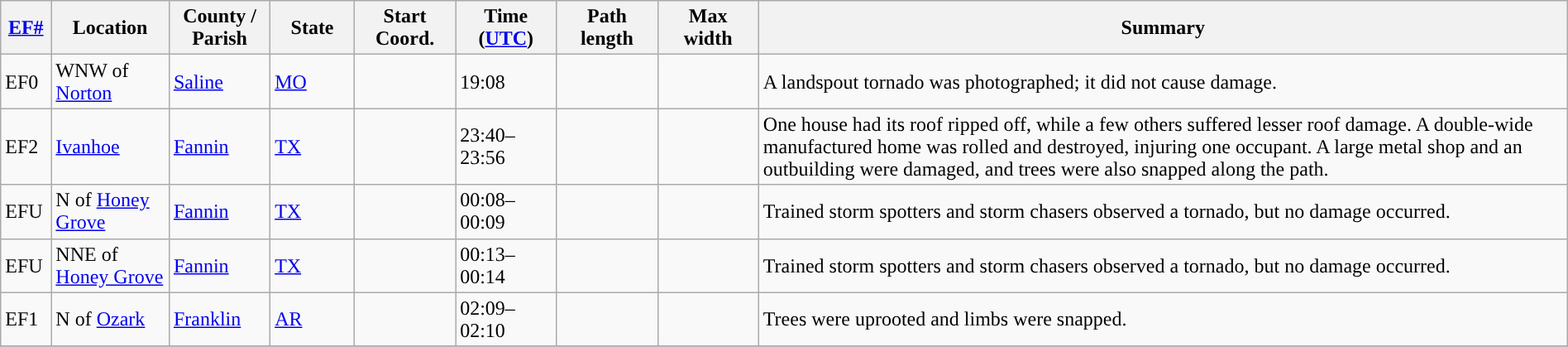<table class="wikitable sortable" style="width:100%;">
<tr>
<th scope="col"  style="width:3%; text-align:center;"><a href='#'>EF#</a></th>
<th scope="col"  style="width:7%; text-align:center;" class="unsortable">Location</th>
<th scope="col"  style="width:6%; text-align:center;" class="unsortable">County / Parish</th>
<th scope="col"  style="width:5%; text-align:center;">State</th>
<th scope="col"  style="width:6%; text-align:center;">Start Coord.</th>
<th scope="col"  style="width:6%; text-align:center;">Time (<a href='#'>UTC</a>)</th>
<th scope="col"  style="width:6%; text-align:center;">Path length</th>
<th scope="col"  style="width:6%; text-align:center;">Max width</th>
<th scope="col" class="unsortable" style="width:48%; text-align:center;">Summary</th>
</tr>
<tr>
<td>EF0</td>
<td>WNW of <a href='#'>Norton</a></td>
<td><a href='#'>Saline</a></td>
<td><a href='#'>MO</a></td>
<td></td>
<td>19:08</td>
<td></td>
<td></td>
<td>A landspout tornado was photographed; it did not cause damage.</td>
</tr>
<tr>
<td>EF2</td>
<td><a href='#'>Ivanhoe</a></td>
<td><a href='#'>Fannin</a></td>
<td><a href='#'>TX</a></td>
<td></td>
<td>23:40–23:56</td>
<td></td>
<td></td>
<td>One house had its roof ripped off, while a few others suffered lesser roof damage. A double-wide manufactured home was rolled and destroyed, injuring one occupant. A large metal shop and an outbuilding were damaged, and trees were also snapped along the path.</td>
</tr>
<tr>
<td>EFU</td>
<td>N of <a href='#'>Honey Grove</a></td>
<td><a href='#'>Fannin</a></td>
<td><a href='#'>TX</a></td>
<td></td>
<td>00:08–00:09</td>
<td></td>
<td></td>
<td>Trained storm spotters and storm chasers observed a tornado, but no damage occurred.</td>
</tr>
<tr>
<td>EFU</td>
<td>NNE of <a href='#'>Honey Grove</a></td>
<td><a href='#'>Fannin</a></td>
<td><a href='#'>TX</a></td>
<td></td>
<td>00:13–00:14</td>
<td></td>
<td></td>
<td>Trained storm spotters and storm chasers observed a tornado, but no damage occurred.</td>
</tr>
<tr>
<td>EF1</td>
<td>N of <a href='#'>Ozark</a></td>
<td><a href='#'>Franklin</a></td>
<td><a href='#'>AR</a></td>
<td></td>
<td>02:09–02:10</td>
<td></td>
<td></td>
<td>Trees were uprooted and limbs were snapped.</td>
</tr>
<tr>
</tr>
</table>
